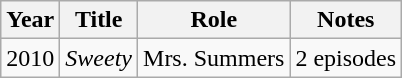<table class="wikitable sortable">
<tr>
<th>Year</th>
<th>Title</th>
<th>Role</th>
<th>Notes</th>
</tr>
<tr>
<td>2010</td>
<td><em>Sweety</em></td>
<td>Mrs. Summers</td>
<td>2 episodes</td>
</tr>
</table>
